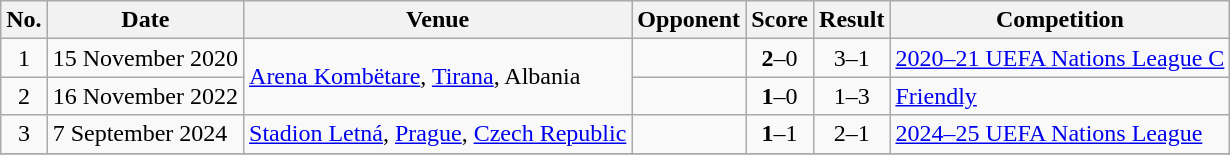<table class="wikitable sortable">
<tr>
<th scope="col">No.</th>
<th scope="col">Date</th>
<th scope="col">Venue</th>
<th scope="col">Opponent</th>
<th scope="col">Score</th>
<th scope="col">Result</th>
<th scope="col">Competition</th>
</tr>
<tr>
<td align="center">1</td>
<td>15 November 2020</td>
<td rowspan=2><a href='#'>Arena Kombëtare</a>, <a href='#'>Tirana</a>, Albania</td>
<td></td>
<td align=center><strong>2</strong>–0</td>
<td align=center>3–1</td>
<td><a href='#'>2020–21 UEFA Nations League C</a></td>
</tr>
<tr>
<td align="center">2</td>
<td>16 November 2022</td>
<td></td>
<td align=center><strong>1</strong>–0</td>
<td align=center>1–3</td>
<td><a href='#'>Friendly</a></td>
</tr>
<tr>
<td align="center">3</td>
<td>7 September 2024</td>
<td><a href='#'>Stadion Letná</a>, <a href='#'>Prague</a>, <a href='#'>Czech Republic</a></td>
<td></td>
<td align=center><strong>1</strong>–1</td>
<td align=center>2–1</td>
<td><a href='#'>2024–25 UEFA Nations League</a></td>
</tr>
<tr>
</tr>
</table>
